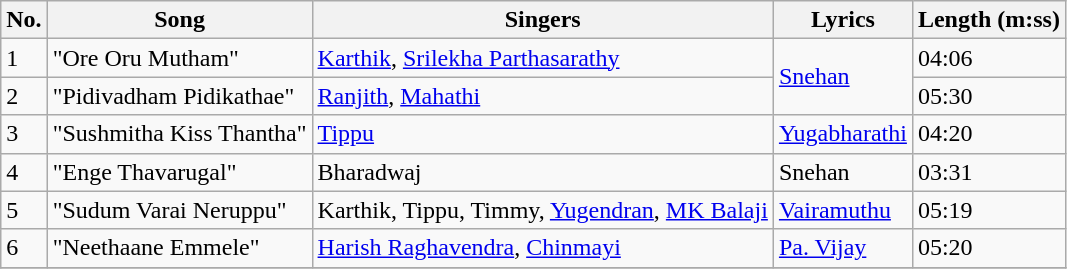<table class="wikitable">
<tr>
<th>No.</th>
<th>Song</th>
<th>Singers</th>
<th>Lyrics</th>
<th>Length (m:ss)</th>
</tr>
<tr>
<td>1</td>
<td>"Ore Oru Mutham"</td>
<td><a href='#'>Karthik</a>, <a href='#'>Srilekha Parthasarathy</a></td>
<td rowspan=2><a href='#'>Snehan</a></td>
<td>04:06</td>
</tr>
<tr>
<td>2</td>
<td>"Pidivadham Pidikathae"</td>
<td><a href='#'>Ranjith</a>, <a href='#'>Mahathi</a></td>
<td>05:30</td>
</tr>
<tr>
<td>3</td>
<td>"Sushmitha Kiss Thantha"</td>
<td><a href='#'>Tippu</a></td>
<td><a href='#'>Yugabharathi</a></td>
<td>04:20</td>
</tr>
<tr>
<td>4</td>
<td>"Enge Thavarugal"</td>
<td>Bharadwaj</td>
<td>Snehan</td>
<td>03:31</td>
</tr>
<tr>
<td>5</td>
<td>"Sudum Varai Neruppu"</td>
<td>Karthik, Tippu, Timmy, <a href='#'>Yugendran</a>, <a href='#'>MK Balaji</a></td>
<td><a href='#'>Vairamuthu</a></td>
<td>05:19</td>
</tr>
<tr>
<td>6</td>
<td>"Neethaane Emmele"</td>
<td><a href='#'>Harish Raghavendra</a>, <a href='#'>Chinmayi</a></td>
<td><a href='#'>Pa. Vijay</a></td>
<td>05:20</td>
</tr>
<tr>
</tr>
</table>
